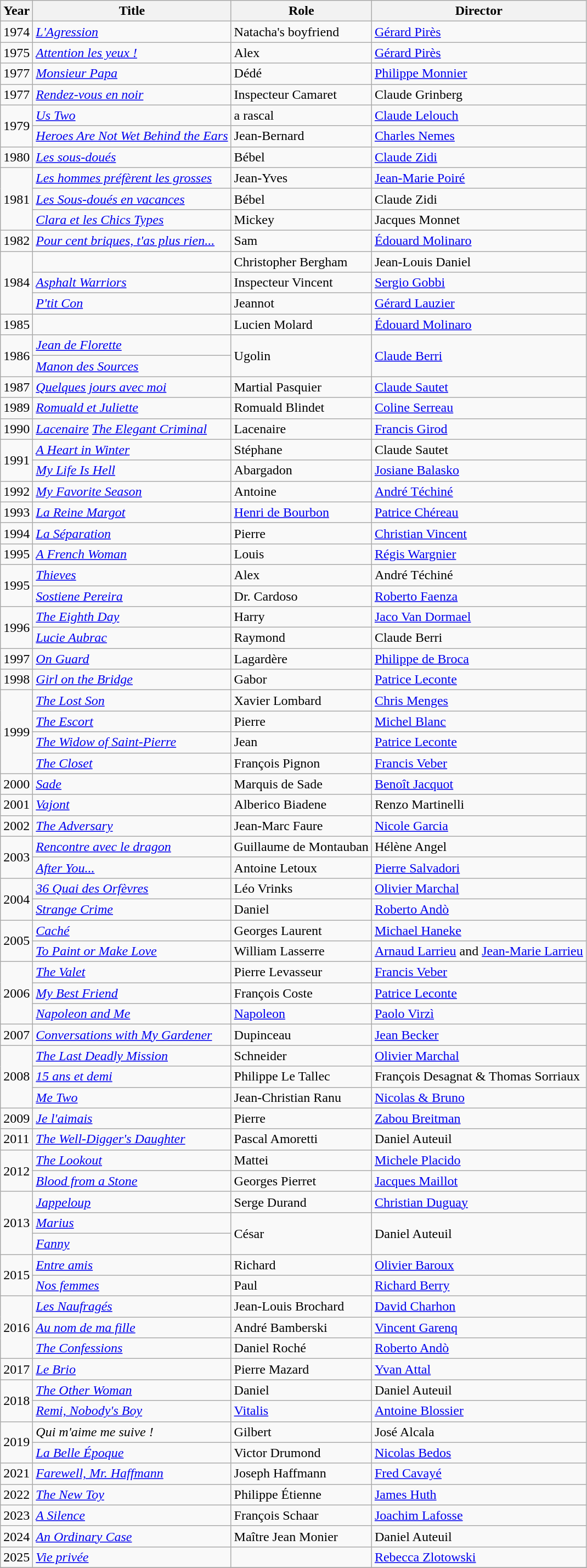<table class="wikitable unsortable">
<tr>
<th>Year</th>
<th>Title</th>
<th>Role</th>
<th>Director</th>
</tr>
<tr>
<td>1974</td>
<td><em><a href='#'>L'Agression</a></em></td>
<td>Natacha's boyfriend</td>
<td><a href='#'>Gérard Pirès</a></td>
</tr>
<tr>
<td>1975</td>
<td><em><a href='#'>Attention les yeux !</a></em></td>
<td>Alex</td>
<td><a href='#'>Gérard Pirès</a></td>
</tr>
<tr>
<td>1977</td>
<td><em><a href='#'>Monsieur Papa</a></em></td>
<td>Dédé</td>
<td><a href='#'>Philippe Monnier</a></td>
</tr>
<tr>
<td>1977</td>
<td><em><a href='#'>Rendez-vous en noir</a></em></td>
<td>Inspecteur Camaret</td>
<td>Claude Grinberg</td>
</tr>
<tr>
<td rowspan="2">1979</td>
<td><em><a href='#'>Us Two</a></em></td>
<td>a rascal</td>
<td><a href='#'>Claude Lelouch</a></td>
</tr>
<tr>
<td><em><a href='#'>Heroes Are Not Wet Behind the Ears</a></em></td>
<td>Jean-Bernard</td>
<td><a href='#'>Charles Nemes</a></td>
</tr>
<tr>
<td>1980</td>
<td><em><a href='#'>Les sous-doués</a></em></td>
<td>Bébel</td>
<td><a href='#'>Claude Zidi</a></td>
</tr>
<tr>
<td rowspan="3">1981</td>
<td><em><a href='#'>Les hommes préfèrent les grosses</a></em></td>
<td>Jean-Yves</td>
<td><a href='#'>Jean-Marie Poiré</a></td>
</tr>
<tr>
<td><em><a href='#'>Les Sous-doués en vacances</a></em></td>
<td>Bébel</td>
<td>Claude Zidi</td>
</tr>
<tr>
<td><em><a href='#'>Clara et les Chics Types</a></em></td>
<td>Mickey</td>
<td>Jacques Monnet</td>
</tr>
<tr>
<td>1982</td>
<td><em><a href='#'>Pour cent briques, t'as plus rien...</a></em></td>
<td>Sam</td>
<td><a href='#'>Édouard Molinaro</a></td>
</tr>
<tr>
<td rowspan="3">1984</td>
<td><em></em></td>
<td>Christopher Bergham</td>
<td>Jean-Louis Daniel</td>
</tr>
<tr>
<td><em><a href='#'>Asphalt Warriors</a></em></td>
<td>Inspecteur Vincent</td>
<td><a href='#'>Sergio Gobbi</a></td>
</tr>
<tr>
<td><em><a href='#'>P'tit Con</a></em></td>
<td>Jeannot</td>
<td><a href='#'>Gérard Lauzier</a></td>
</tr>
<tr>
<td>1985</td>
<td><em></em></td>
<td>Lucien Molard</td>
<td><a href='#'>Édouard Molinaro</a></td>
</tr>
<tr>
<td rowspan="2">1986</td>
<td><em><a href='#'>Jean de Florette</a></em></td>
<td rowspan="2">Ugolin</td>
<td rowspan="2"><a href='#'>Claude Berri</a></td>
</tr>
<tr>
<td><em><a href='#'>Manon des Sources</a></em></td>
</tr>
<tr>
<td>1987</td>
<td><em><a href='#'>Quelques jours avec moi</a></em></td>
<td>Martial Pasquier</td>
<td><a href='#'>Claude Sautet</a></td>
</tr>
<tr>
<td>1989</td>
<td><em><a href='#'>Romuald et Juliette</a></em></td>
<td>Romuald Blindet</td>
<td><a href='#'>Coline Serreau</a></td>
</tr>
<tr>
<td>1990</td>
<td><em><a href='#'>Lacenaire</a> <a href='#'>The Elegant Criminal</a></em></td>
<td>Lacenaire</td>
<td><a href='#'>Francis Girod</a></td>
</tr>
<tr>
<td rowspan="2">1991</td>
<td><em><a href='#'>A Heart in Winter</a></em></td>
<td>Stéphane</td>
<td>Claude Sautet</td>
</tr>
<tr>
<td><em><a href='#'>My Life Is Hell</a></em></td>
<td>Abargadon</td>
<td><a href='#'>Josiane Balasko</a></td>
</tr>
<tr>
<td>1992</td>
<td><em><a href='#'>My Favorite Season</a></em></td>
<td>Antoine</td>
<td><a href='#'>André Téchiné</a></td>
</tr>
<tr>
<td>1993</td>
<td><em><a href='#'>La Reine Margot</a></em></td>
<td><a href='#'>Henri de Bourbon</a></td>
<td><a href='#'>Patrice Chéreau</a></td>
</tr>
<tr>
<td>1994</td>
<td><em><a href='#'>La Séparation</a></em></td>
<td>Pierre</td>
<td><a href='#'>Christian Vincent</a></td>
</tr>
<tr>
<td>1995</td>
<td><em><a href='#'>A French Woman</a></em></td>
<td>Louis</td>
<td><a href='#'>Régis Wargnier</a></td>
</tr>
<tr>
<td rowspan="2">1995</td>
<td><em><a href='#'>Thieves</a></em></td>
<td>Alex</td>
<td>André Téchiné</td>
</tr>
<tr>
<td><em><a href='#'>Sostiene Pereira</a></em></td>
<td>Dr. Cardoso</td>
<td><a href='#'>Roberto Faenza</a></td>
</tr>
<tr>
<td rowspan="2">1996</td>
<td><em><a href='#'>The Eighth Day</a></em></td>
<td>Harry</td>
<td><a href='#'>Jaco Van Dormael</a></td>
</tr>
<tr>
<td><em><a href='#'>Lucie Aubrac</a></em></td>
<td>Raymond</td>
<td>Claude Berri</td>
</tr>
<tr>
<td>1997</td>
<td><em><a href='#'>On Guard</a></em></td>
<td>Lagardère</td>
<td><a href='#'>Philippe de Broca</a></td>
</tr>
<tr>
<td>1998</td>
<td><em><a href='#'>Girl on the Bridge</a></em></td>
<td>Gabor</td>
<td><a href='#'>Patrice Leconte</a></td>
</tr>
<tr>
<td rowspan="4">1999</td>
<td><em><a href='#'>The Lost Son</a></em></td>
<td>Xavier Lombard</td>
<td><a href='#'>Chris Menges</a></td>
</tr>
<tr>
<td><em><a href='#'>The Escort</a></em></td>
<td>Pierre</td>
<td><a href='#'>Michel Blanc</a></td>
</tr>
<tr>
<td><em><a href='#'>The Widow of Saint-Pierre</a></em></td>
<td>Jean</td>
<td><a href='#'>Patrice Leconte</a></td>
</tr>
<tr>
<td><em><a href='#'>The Closet</a></em></td>
<td>François Pignon</td>
<td><a href='#'>Francis Veber</a></td>
</tr>
<tr>
<td>2000</td>
<td><em><a href='#'>Sade</a></em></td>
<td>Marquis de Sade</td>
<td><a href='#'>Benoît Jacquot</a></td>
</tr>
<tr>
<td>2001</td>
<td><em><a href='#'>Vajont</a></em></td>
<td>Alberico Biadene</td>
<td>Renzo Martinelli</td>
</tr>
<tr>
<td>2002</td>
<td><em><a href='#'>The Adversary</a></em></td>
<td>Jean-Marc Faure</td>
<td><a href='#'>Nicole Garcia</a></td>
</tr>
<tr>
<td rowspan="2">2003</td>
<td><em><a href='#'>Rencontre avec le dragon</a></em></td>
<td>Guillaume de Montauban</td>
<td>Hélène Angel</td>
</tr>
<tr>
<td><em><a href='#'>After You...</a></em></td>
<td>Antoine Letoux</td>
<td><a href='#'>Pierre Salvadori</a></td>
</tr>
<tr>
<td rowspan="2">2004</td>
<td><em><a href='#'>36 Quai des Orfèvres</a></em></td>
<td>Léo Vrinks</td>
<td><a href='#'>Olivier Marchal</a></td>
</tr>
<tr>
<td><em><a href='#'>Strange Crime</a></em></td>
<td>Daniel</td>
<td><a href='#'>Roberto Andò</a></td>
</tr>
<tr>
<td rowspan="2">2005</td>
<td><em><a href='#'>Caché</a></em></td>
<td>Georges Laurent</td>
<td><a href='#'>Michael Haneke</a></td>
</tr>
<tr>
<td><em><a href='#'>To Paint or Make Love</a></em></td>
<td>William Lasserre</td>
<td><a href='#'>Arnaud Larrieu</a> and <a href='#'>Jean-Marie Larrieu</a></td>
</tr>
<tr>
<td rowspan="3">2006</td>
<td><em><a href='#'>The Valet</a></em></td>
<td>Pierre Levasseur</td>
<td><a href='#'>Francis Veber</a></td>
</tr>
<tr>
<td><em><a href='#'>My Best Friend</a></em></td>
<td>François Coste</td>
<td><a href='#'>Patrice Leconte</a></td>
</tr>
<tr>
<td><em><a href='#'>Napoleon and Me</a></em></td>
<td><a href='#'>Napoleon</a></td>
<td><a href='#'>Paolo Virzì</a></td>
</tr>
<tr>
<td>2007</td>
<td><em><a href='#'>Conversations with My Gardener</a></em></td>
<td>Dupinceau</td>
<td><a href='#'>Jean Becker</a></td>
</tr>
<tr>
<td rowspan="3">2008</td>
<td><em><a href='#'>The Last Deadly Mission</a></em></td>
<td>Schneider</td>
<td><a href='#'>Olivier Marchal</a></td>
</tr>
<tr>
<td><em><a href='#'>15 ans et demi</a></em></td>
<td>Philippe Le Tallec</td>
<td>François Desagnat & Thomas Sorriaux</td>
</tr>
<tr>
<td><em><a href='#'>Me Two</a></em></td>
<td>Jean-Christian Ranu</td>
<td><a href='#'>Nicolas & Bruno</a></td>
</tr>
<tr>
<td>2009</td>
<td><em><a href='#'>Je l'aimais</a></em></td>
<td>Pierre</td>
<td><a href='#'>Zabou Breitman</a></td>
</tr>
<tr>
<td>2011</td>
<td><em><a href='#'>The Well-Digger's Daughter</a></em></td>
<td>Pascal Amoretti</td>
<td>Daniel Auteuil</td>
</tr>
<tr>
<td rowspan="2">2012</td>
<td><em><a href='#'>The Lookout</a></em></td>
<td>Mattei</td>
<td><a href='#'>Michele Placido</a></td>
</tr>
<tr>
<td><em><a href='#'>Blood from a Stone</a></em></td>
<td>Georges Pierret</td>
<td><a href='#'>Jacques Maillot</a></td>
</tr>
<tr>
<td rowspan="3">2013</td>
<td><em><a href='#'>Jappeloup</a></em></td>
<td>Serge Durand</td>
<td><a href='#'>Christian Duguay</a></td>
</tr>
<tr>
<td><em><a href='#'>Marius</a></em></td>
<td rowspan="2">César</td>
<td rowspan="2">Daniel Auteuil</td>
</tr>
<tr>
<td><em><a href='#'>Fanny</a></em></td>
</tr>
<tr>
<td rowspan="2">2015</td>
<td><em><a href='#'>Entre amis</a></em></td>
<td>Richard</td>
<td><a href='#'>Olivier Baroux</a></td>
</tr>
<tr>
<td><em><a href='#'>Nos femmes</a></em></td>
<td>Paul</td>
<td><a href='#'>Richard Berry</a></td>
</tr>
<tr>
<td rowspan="3">2016</td>
<td><em><a href='#'>Les Naufragés</a></em></td>
<td>Jean-Louis Brochard</td>
<td><a href='#'>David Charhon</a></td>
</tr>
<tr>
<td><em><a href='#'>Au nom de ma fille</a></em></td>
<td>André Bamberski</td>
<td><a href='#'>Vincent Garenq</a></td>
</tr>
<tr>
<td><em><a href='#'>The Confessions</a></em></td>
<td>Daniel Roché</td>
<td><a href='#'>Roberto Andò</a></td>
</tr>
<tr>
<td>2017</td>
<td><em><a href='#'>Le Brio</a></em></td>
<td>Pierre Mazard</td>
<td><a href='#'>Yvan Attal</a></td>
</tr>
<tr>
<td rowspan="2">2018</td>
<td><em><a href='#'>The Other Woman</a></em></td>
<td>Daniel</td>
<td>Daniel Auteuil</td>
</tr>
<tr>
<td><em><a href='#'>Remi, Nobody's Boy</a></em></td>
<td><a href='#'>Vitalis</a></td>
<td><a href='#'>Antoine Blossier</a></td>
</tr>
<tr>
<td rowspan="2">2019</td>
<td><em>Qui m'aime me suive !</em></td>
<td>Gilbert</td>
<td>José Alcala</td>
</tr>
<tr>
<td><em><a href='#'>La Belle Époque</a></em></td>
<td>Victor Drumond</td>
<td><a href='#'>Nicolas Bedos</a></td>
</tr>
<tr>
<td>2021</td>
<td><em><a href='#'>Farewell, Mr. Haffmann</a></em></td>
<td>Joseph Haffmann</td>
<td><a href='#'>Fred Cavayé</a></td>
</tr>
<tr>
<td>2022</td>
<td><em><a href='#'>The New Toy</a></em></td>
<td>Philippe Étienne</td>
<td><a href='#'>James Huth</a></td>
</tr>
<tr>
<td>2023</td>
<td><em><a href='#'>A Silence</a></em></td>
<td>François Schaar</td>
<td><a href='#'>Joachim Lafosse</a></td>
</tr>
<tr>
<td>2024</td>
<td><em><a href='#'>An Ordinary Case</a></em></td>
<td>Maître Jean Monier</td>
<td>Daniel Auteuil</td>
</tr>
<tr>
<td>2025</td>
<td><em><a href='#'>Vie privée</a></em></td>
<td></td>
<td><a href='#'>Rebecca Zlotowski</a></td>
</tr>
<tr>
</tr>
</table>
